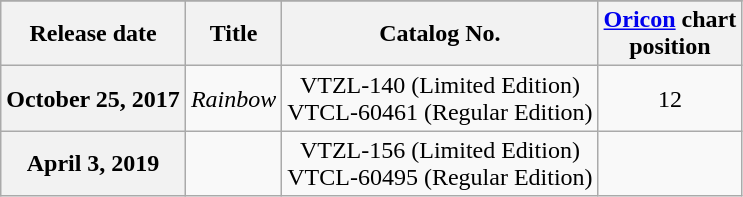<table class="wikitable plainrowheaders" style="text-align: center">
<tr>
</tr>
<tr>
<th scope="col">Release date</th>
<th scope="col">Title</th>
<th scope="col">Catalog No.</th>
<th scope="col"><a href='#'>Oricon</a> chart <br> position</th>
</tr>
<tr>
<th scope="row">October 25, 2017</th>
<td align="left"><em>Rainbow</em></td>
<td>VTZL-140 (Limited Edition)<br>VTCL-60461 (Regular Edition)</td>
<td>12</td>
</tr>
<tr>
<th scope="row">April 3, 2019</th>
<td align="left"></td>
<td>VTZL-156 (Limited Edition)<br>VTCL-60495 (Regular Edition)</td>
<td></td>
</tr>
</table>
